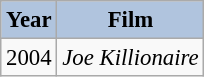<table class="wikitable" style="font-size:95%;">
<tr>
<th style="background:#B0C4DE;">Year</th>
<th style="background:#B0C4DE;">Film</th>
</tr>
<tr>
<td>2004</td>
<td><em>Joe Killionaire</em></td>
</tr>
</table>
